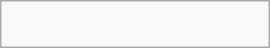<table role="presentation" class="infobox" style="width:180px;">
<tr>
<td style="text-align:center;"><br>











</td>
</tr>
</table>
